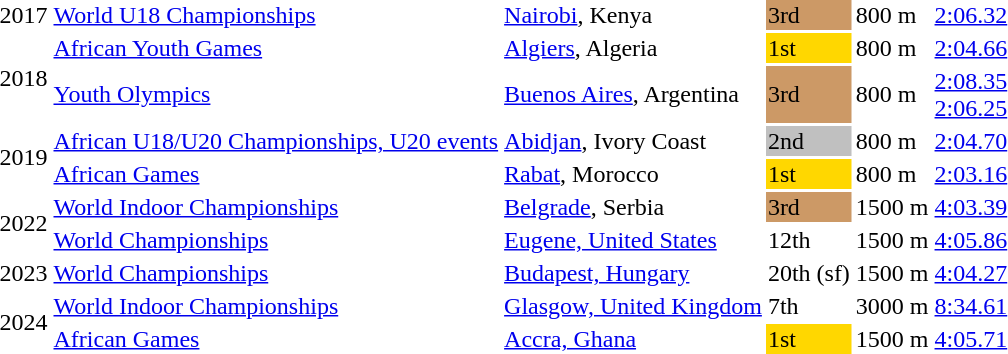<table>
<tr>
<td>2017</td>
<td><a href='#'>World U18 Championships</a></td>
<td><a href='#'>Nairobi</a>, Kenya</td>
<td bgcolor=cc9966>3rd</td>
<td>800 m</td>
<td><a href='#'>2:06.32</a></td>
</tr>
<tr>
<td rowspan=2>2018</td>
<td><a href='#'>African Youth Games</a></td>
<td><a href='#'>Algiers</a>, Algeria</td>
<td bgcolor=gold>1st</td>
<td>800 m</td>
<td><a href='#'>2:04.66</a></td>
</tr>
<tr>
<td><a href='#'>Youth Olympics</a></td>
<td><a href='#'>Buenos Aires</a>, Argentina</td>
<td bgcolor=cc9966>3rd</td>
<td>800 m</td>
<td><a href='#'>2:08.35</a><br><a href='#'>2:06.25</a></td>
</tr>
<tr>
<td rowspan=2>2019</td>
<td><a href='#'>African U18/U20 Championships, U20 events</a></td>
<td><a href='#'>Abidjan</a>, Ivory Coast</td>
<td bgcolor=silver>2nd</td>
<td>800 m</td>
<td><a href='#'>2:04.70</a></td>
</tr>
<tr>
<td><a href='#'>African Games</a></td>
<td><a href='#'>Rabat</a>, Morocco</td>
<td bgcolor=gold>1st</td>
<td>800 m</td>
<td><a href='#'>2:03.16</a></td>
</tr>
<tr>
<td rowspan=2>2022</td>
<td><a href='#'>World Indoor Championships</a></td>
<td><a href='#'>Belgrade</a>, Serbia</td>
<td bgcolor="cc9966">3rd</td>
<td>1500 m</td>
<td><a href='#'>4:03.39</a></td>
</tr>
<tr>
<td><a href='#'>World Championships</a></td>
<td><a href='#'>Eugene, United States</a></td>
<td>12th</td>
<td>1500 m</td>
<td><a href='#'>4:05.86</a></td>
</tr>
<tr>
<td>2023</td>
<td><a href='#'>World Championships</a></td>
<td><a href='#'>Budapest, Hungary</a></td>
<td>20th (sf)</td>
<td>1500 m</td>
<td><a href='#'>4:04.27</a></td>
</tr>
<tr>
<td rowspan=2>2024</td>
<td><a href='#'>World Indoor Championships</a></td>
<td><a href='#'>Glasgow, United Kingdom</a></td>
<td>7th</td>
<td>3000 m</td>
<td><a href='#'>8:34.61</a></td>
</tr>
<tr>
<td><a href='#'>African Games</a></td>
<td><a href='#'>Accra, Ghana</a></td>
<td bgcolor=gold>1st</td>
<td>1500 m</td>
<td><a href='#'>4:05.71</a></td>
</tr>
</table>
